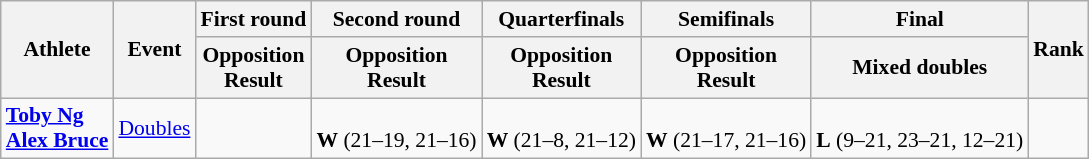<table class="wikitable" style="font-size:90%">
<tr>
<th rowspan=2>Athlete</th>
<th rowspan=2>Event</th>
<th>First round</th>
<th>Second round</th>
<th>Quarterfinals</th>
<th>Semifinals</th>
<th>Final</th>
<th rowspan=2>Rank</th>
</tr>
<tr>
<th>Opposition<br>Result</th>
<th>Opposition<br>Result</th>
<th>Opposition<br>Result</th>
<th>Opposition<br>Result</th>
<th Opposition>Mixed doubles</th>
</tr>
<tr align=center>
<td align=left><strong><a href='#'>Toby Ng</a><br><a href='#'>Alex Bruce</a></strong></td>
<td><a href='#'>Doubles</a></td>
<td></td>
<td><br><strong>W</strong> (21–19, 21–16)</td>
<td><br><strong>W</strong> (21–8, 21–12)</td>
<td><br><strong>W</strong> (21–17, 21–16)</td>
<td><br><strong>L</strong> (9–21, 23–21, 12–21)</td>
<td></td>
</tr>
</table>
